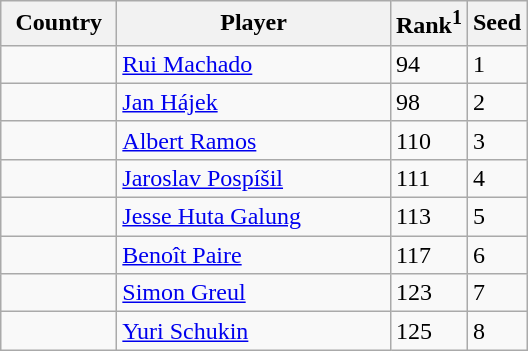<table class="sortable wikitable">
<tr>
<th width="70">Country</th>
<th width="175">Player</th>
<th>Rank<sup>1</sup></th>
<th>Seed</th>
</tr>
<tr>
<td></td>
<td><a href='#'>Rui Machado</a></td>
<td>94</td>
<td>1</td>
</tr>
<tr>
<td></td>
<td><a href='#'>Jan Hájek</a></td>
<td>98</td>
<td>2</td>
</tr>
<tr>
<td></td>
<td><a href='#'>Albert Ramos</a></td>
<td>110</td>
<td>3</td>
</tr>
<tr>
<td></td>
<td><a href='#'>Jaroslav Pospíšil</a></td>
<td>111</td>
<td>4</td>
</tr>
<tr>
<td></td>
<td><a href='#'>Jesse Huta Galung</a></td>
<td>113</td>
<td>5</td>
</tr>
<tr>
<td></td>
<td><a href='#'>Benoît Paire</a></td>
<td>117</td>
<td>6</td>
</tr>
<tr>
<td></td>
<td><a href='#'>Simon Greul</a></td>
<td>123</td>
<td>7</td>
</tr>
<tr>
<td></td>
<td><a href='#'>Yuri Schukin</a></td>
<td>125</td>
<td>8</td>
</tr>
</table>
